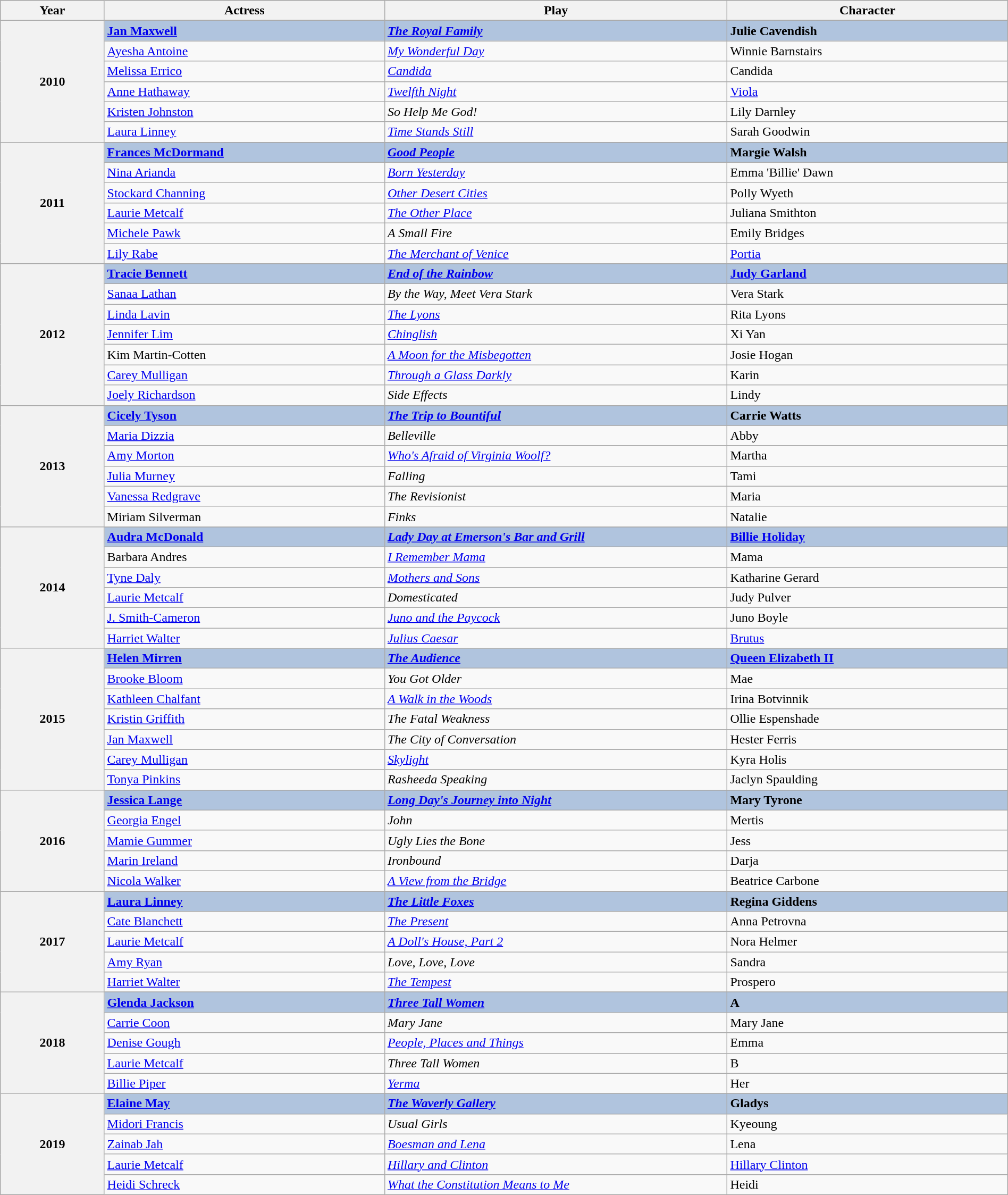<table class="wikitable" style="width:100%;">
<tr style="background:#bebebe;">
<th style="width:10%;">Year</th>
<th style="width:27%;">Actress</th>
<th style="width:33%;">Play</th>
<th style="width:27%;">Character</th>
</tr>
<tr>
<th rowspan="7" align="center">2010</th>
</tr>
<tr style="background:#B0C4DE">
<td><strong><a href='#'>Jan Maxwell</a></strong></td>
<td><strong><em><a href='#'>The Royal Family</a></em></strong></td>
<td><strong>Julie Cavendish</strong></td>
</tr>
<tr>
<td><a href='#'>Ayesha Antoine</a></td>
<td><em><a href='#'>My Wonderful Day</a></em></td>
<td>Winnie Barnstairs</td>
</tr>
<tr>
<td><a href='#'>Melissa Errico</a></td>
<td><em><a href='#'>Candida</a></em></td>
<td>Candida</td>
</tr>
<tr>
<td><a href='#'>Anne Hathaway</a></td>
<td><em><a href='#'>Twelfth Night</a></em></td>
<td><a href='#'>Viola</a></td>
</tr>
<tr>
<td><a href='#'>Kristen Johnston</a></td>
<td><em>So Help Me God!</em></td>
<td>Lily Darnley</td>
</tr>
<tr>
<td><a href='#'>Laura Linney</a></td>
<td><em><a href='#'>Time Stands Still</a></em></td>
<td>Sarah Goodwin</td>
</tr>
<tr>
<th rowspan="7" align="center">2011</th>
</tr>
<tr style="background:#B0C4DE">
<td><strong><a href='#'>Frances McDormand</a></strong></td>
<td><strong><em><a href='#'>Good People</a></em></strong></td>
<td><strong>Margie Walsh</strong></td>
</tr>
<tr>
<td><a href='#'>Nina Arianda</a></td>
<td><em><a href='#'>Born Yesterday</a></em></td>
<td>Emma 'Billie' Dawn</td>
</tr>
<tr>
<td><a href='#'>Stockard Channing</a></td>
<td><em><a href='#'>Other Desert Cities</a></em></td>
<td>Polly Wyeth</td>
</tr>
<tr>
<td><a href='#'>Laurie Metcalf</a></td>
<td><em><a href='#'>The Other Place</a></em></td>
<td>Juliana Smithton</td>
</tr>
<tr>
<td><a href='#'>Michele Pawk</a></td>
<td><em>A Small Fire</em></td>
<td>Emily Bridges</td>
</tr>
<tr>
<td><a href='#'>Lily Rabe</a></td>
<td><em><a href='#'>The Merchant of Venice</a></em></td>
<td><a href='#'>Portia</a></td>
</tr>
<tr>
<th rowspan="8" align="center">2012</th>
</tr>
<tr style="background:#B0C4DE">
<td><strong><a href='#'>Tracie Bennett</a></strong></td>
<td><strong><em><a href='#'>End of the Rainbow</a></em></strong></td>
<td><strong><a href='#'>Judy Garland</a></strong></td>
</tr>
<tr>
<td><a href='#'>Sanaa Lathan</a></td>
<td><em>By the Way, Meet Vera Stark</em></td>
<td>Vera Stark</td>
</tr>
<tr>
<td><a href='#'>Linda Lavin</a></td>
<td><em><a href='#'>The Lyons</a></em></td>
<td>Rita Lyons</td>
</tr>
<tr>
<td><a href='#'>Jennifer Lim</a></td>
<td><em><a href='#'>Chinglish</a></em></td>
<td>Xi Yan</td>
</tr>
<tr>
<td>Kim Martin-Cotten</td>
<td><em><a href='#'>A Moon for the Misbegotten</a></em></td>
<td>Josie Hogan</td>
</tr>
<tr>
<td><a href='#'>Carey Mulligan</a></td>
<td><em><a href='#'>Through a Glass Darkly</a></em></td>
<td>Karin</td>
</tr>
<tr>
<td><a href='#'>Joely Richardson</a></td>
<td><em>Side Effects</em></td>
<td>Lindy</td>
</tr>
<tr>
<th rowspan="7" align="center">2013</th>
</tr>
<tr style="background:#B0C4DE">
<td><strong><a href='#'>Cicely Tyson</a></strong></td>
<td><strong><em><a href='#'>The Trip to Bountiful</a></em></strong></td>
<td><strong>Carrie Watts</strong></td>
</tr>
<tr>
<td><a href='#'>Maria Dizzia</a></td>
<td><em>Belleville</em></td>
<td>Abby</td>
</tr>
<tr>
<td><a href='#'>Amy Morton</a></td>
<td><em><a href='#'>Who's Afraid of Virginia Woolf?</a></em></td>
<td>Martha</td>
</tr>
<tr>
<td><a href='#'>Julia Murney</a></td>
<td><em>Falling</em></td>
<td>Tami</td>
</tr>
<tr>
<td><a href='#'>Vanessa Redgrave</a></td>
<td><em>The Revisionist</em></td>
<td>Maria</td>
</tr>
<tr>
<td>Miriam Silverman</td>
<td><em>Finks</em></td>
<td>Natalie</td>
</tr>
<tr>
<th rowspan="7" align="center">2014</th>
</tr>
<tr style="background:#B0C4DE">
<td><strong><a href='#'>Audra McDonald</a></strong></td>
<td><strong><em><a href='#'>Lady Day at Emerson's Bar and Grill</a></em></strong></td>
<td><strong><a href='#'>Billie Holiday</a></strong></td>
</tr>
<tr>
<td>Barbara Andres</td>
<td><em><a href='#'>I Remember Mama</a></em></td>
<td>Mama</td>
</tr>
<tr>
<td><a href='#'>Tyne Daly</a></td>
<td><em><a href='#'>Mothers and Sons</a></em></td>
<td>Katharine Gerard</td>
</tr>
<tr>
<td><a href='#'>Laurie Metcalf</a></td>
<td><em>Domesticated</em></td>
<td>Judy Pulver</td>
</tr>
<tr>
<td><a href='#'>J. Smith-Cameron</a></td>
<td><em><a href='#'>Juno and the Paycock</a></em></td>
<td>Juno Boyle</td>
</tr>
<tr>
<td><a href='#'>Harriet Walter</a></td>
<td><em><a href='#'>Julius Caesar</a></em></td>
<td><a href='#'>Brutus</a></td>
</tr>
<tr>
<th rowspan="8" align="center">2015</th>
</tr>
<tr style="background:#B0C4DE">
<td><strong><a href='#'>Helen Mirren</a></strong></td>
<td><strong><em><a href='#'>The Audience</a></em></strong></td>
<td><strong><a href='#'>Queen Elizabeth II</a></strong></td>
</tr>
<tr>
<td><a href='#'>Brooke Bloom</a></td>
<td><em>You Got Older</em></td>
<td>Mae</td>
</tr>
<tr>
<td><a href='#'>Kathleen Chalfant</a></td>
<td><em><a href='#'>A Walk in the Woods</a></em></td>
<td>Irina Botvinnik</td>
</tr>
<tr>
<td><a href='#'>Kristin Griffith</a></td>
<td><em>The Fatal Weakness</em></td>
<td>Ollie Espenshade</td>
</tr>
<tr>
<td><a href='#'>Jan Maxwell</a></td>
<td><em>The City of Conversation</em></td>
<td>Hester Ferris</td>
</tr>
<tr>
<td><a href='#'>Carey Mulligan</a></td>
<td><em><a href='#'>Skylight</a></em></td>
<td>Kyra Holis</td>
</tr>
<tr>
<td><a href='#'>Tonya Pinkins</a></td>
<td><em>Rasheeda Speaking</em></td>
<td>Jaclyn Spaulding</td>
</tr>
<tr>
<th rowspan="6" align="center">2016</th>
</tr>
<tr style="background:#B0C4DE">
<td><strong><a href='#'>Jessica Lange</a></strong></td>
<td><strong><em><a href='#'>Long Day's Journey into Night</a></em></strong></td>
<td><strong>Mary Tyrone</strong></td>
</tr>
<tr>
<td><a href='#'>Georgia Engel</a></td>
<td><em>John</em></td>
<td>Mertis</td>
</tr>
<tr>
<td><a href='#'>Mamie Gummer</a></td>
<td><em>Ugly Lies the Bone</em></td>
<td>Jess</td>
</tr>
<tr>
<td><a href='#'>Marin Ireland</a></td>
<td><em>Ironbound</em></td>
<td>Darja</td>
</tr>
<tr>
<td><a href='#'>Nicola Walker</a></td>
<td><em><a href='#'>A View from the Bridge</a></em></td>
<td>Beatrice Carbone</td>
</tr>
<tr>
<th rowspan="6">2017</th>
</tr>
<tr style="background:#B0C4DE">
<td><strong><a href='#'>Laura Linney</a></strong></td>
<td><strong><em><a href='#'>The Little Foxes</a></em></strong></td>
<td><strong>Regina Giddens</strong></td>
</tr>
<tr>
<td><a href='#'>Cate Blanchett</a></td>
<td><em><a href='#'>The Present</a></em></td>
<td>Anna Petrovna</td>
</tr>
<tr>
<td><a href='#'>Laurie Metcalf</a></td>
<td><em><a href='#'>A Doll's House, Part 2</a></em></td>
<td>Nora Helmer</td>
</tr>
<tr>
<td><a href='#'>Amy Ryan</a></td>
<td><em>Love, Love, Love</em></td>
<td>Sandra</td>
</tr>
<tr>
<td><a href='#'>Harriet Walter</a></td>
<td><em><a href='#'>The Tempest</a></em></td>
<td>Prospero</td>
</tr>
<tr>
<th rowspan="6">2018</th>
</tr>
<tr style="background:#B0C4DE">
<td><strong><a href='#'>Glenda Jackson</a></strong></td>
<td><strong><em><a href='#'>Three Tall Women</a></em></strong></td>
<td><strong>A</strong></td>
</tr>
<tr>
<td><a href='#'>Carrie Coon</a></td>
<td><em>Mary Jane</em></td>
<td>Mary Jane</td>
</tr>
<tr>
<td><a href='#'>Denise Gough</a></td>
<td><em><a href='#'>People, Places and Things</a></em></td>
<td>Emma</td>
</tr>
<tr>
<td><a href='#'>Laurie Metcalf</a></td>
<td><em>Three Tall Women</em></td>
<td>B</td>
</tr>
<tr>
<td><a href='#'>Billie Piper</a></td>
<td><em><a href='#'>Yerma</a></em></td>
<td>Her</td>
</tr>
<tr>
<th rowspan="6">2019</th>
</tr>
<tr style="background:#B0C4DE">
<td><strong><a href='#'>Elaine May</a></strong></td>
<td><strong><em><a href='#'>The Waverly Gallery</a></em></strong></td>
<td><strong>Gladys</strong></td>
</tr>
<tr>
<td><a href='#'>Midori Francis</a></td>
<td><em>Usual Girls</em></td>
<td>Kyeoung</td>
</tr>
<tr>
<td><a href='#'>Zainab Jah</a></td>
<td><em><a href='#'>Boesman and Lena</a></em></td>
<td>Lena</td>
</tr>
<tr>
<td><a href='#'>Laurie Metcalf</a></td>
<td><em><a href='#'>Hillary and Clinton</a></em></td>
<td><a href='#'>Hillary Clinton</a></td>
</tr>
<tr>
<td><a href='#'>Heidi Schreck</a></td>
<td><em><a href='#'>What the Constitution Means to Me</a></em></td>
<td>Heidi</td>
</tr>
</table>
